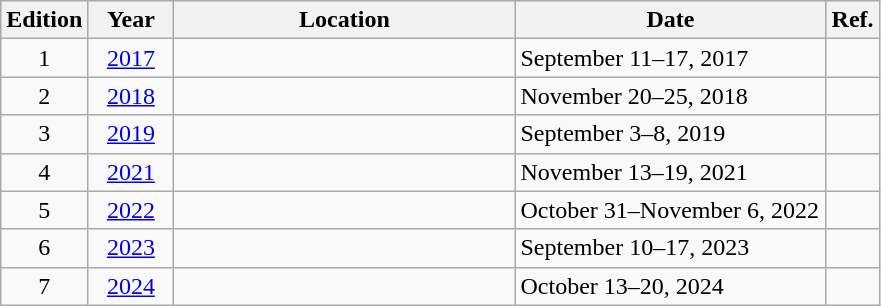<table class="wikitable" style="text-align:center;">
<tr bgcolor="cccccc">
<th width=30>Edition</th>
<th width=50>Year</th>
<th width=220>Location</th>
<th width=200>Date</th>
<th>Ref.</th>
</tr>
<tr>
<td>1</td>
<td><a href='#'>2017</a></td>
<td align=left></td>
<td align=left>September 11–17, 2017</td>
<td></td>
</tr>
<tr>
<td>2</td>
<td><a href='#'>2018</a></td>
<td align=left></td>
<td align=left>November 20–25, 2018</td>
<td></td>
</tr>
<tr>
<td>3</td>
<td><a href='#'>2019</a></td>
<td align=left></td>
<td align=left>September 3–8, 2019</td>
<td></td>
</tr>
<tr>
<td>4</td>
<td><a href='#'>2021</a></td>
<td align=left></td>
<td align=left>November 13–19, 2021</td>
<td></td>
</tr>
<tr>
<td>5</td>
<td><a href='#'>2022</a></td>
<td align=left></td>
<td align=left>October 31–November 6, 2022</td>
<td></td>
</tr>
<tr>
<td>6</td>
<td><a href='#'>2023</a></td>
<td align=left></td>
<td align=left>September 10–17, 2023</td>
<td></td>
</tr>
<tr>
<td>7</td>
<td><a href='#'>2024</a></td>
<td align=left></td>
<td align=left>October 13–20, 2024</td>
<td></td>
</tr>
</table>
